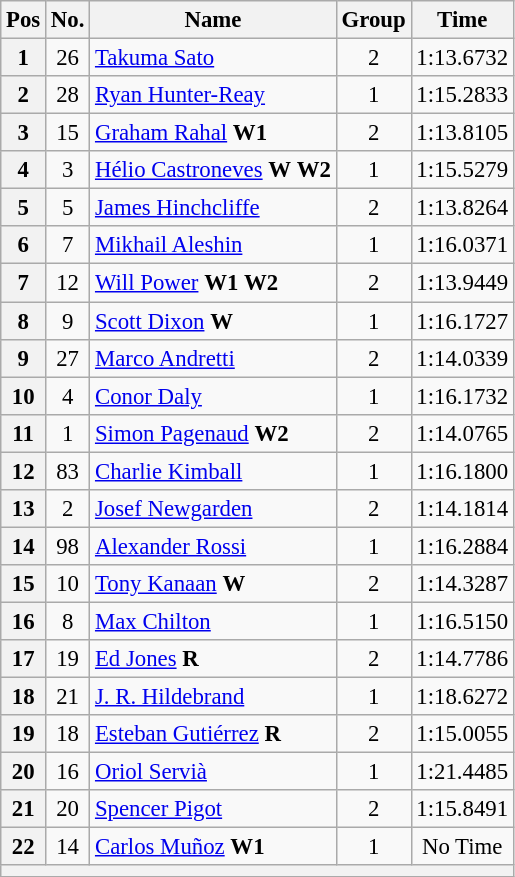<table class="wikitable sortable" style="text-align:center; font-size: 95%;">
<tr>
<th>Pos</th>
<th>No.</th>
<th>Name</th>
<th>Group</th>
<th>Time</th>
</tr>
<tr>
<th scope="row">1</th>
<td>26</td>
<td align="left"> <a href='#'>Takuma Sato</a></td>
<td>2</td>
<td>1:13.6732</td>
</tr>
<tr>
<th scope="row">2</th>
<td>28</td>
<td align="left"> <a href='#'>Ryan Hunter-Reay</a></td>
<td>1</td>
<td>1:15.2833</td>
</tr>
<tr>
<th scope="row">3</th>
<td>15</td>
<td align="left"> <a href='#'>Graham Rahal</a> <strong><span>W1</span></strong></td>
<td>2</td>
<td>1:13.8105</td>
</tr>
<tr>
<th scope="row">4</th>
<td>3</td>
<td align="left"> <a href='#'>Hélio Castroneves</a> <strong><span>W</span></strong> <strong><span>W2</span></strong></td>
<td>1</td>
<td>1:15.5279</td>
</tr>
<tr>
<th scope="row">5</th>
<td>5</td>
<td align="left"> <a href='#'>James Hinchcliffe</a></td>
<td>2</td>
<td>1:13.8264</td>
</tr>
<tr>
<th scope="row">6</th>
<td>7</td>
<td align="left"> <a href='#'>Mikhail Aleshin</a></td>
<td>1</td>
<td>1:16.0371</td>
</tr>
<tr>
<th scope="row">7</th>
<td>12</td>
<td align="left"> <a href='#'>Will Power</a> <strong><span>W1</span></strong> <strong><span>W2</span></strong></td>
<td>2</td>
<td>1:13.9449</td>
</tr>
<tr>
<th scope="row">8</th>
<td>9</td>
<td align="left"> <a href='#'>Scott Dixon</a> <strong><span>W</span></strong></td>
<td>1</td>
<td>1:16.1727</td>
</tr>
<tr>
<th scope="row">9</th>
<td>27</td>
<td align="left"> <a href='#'>Marco Andretti</a></td>
<td>2</td>
<td>1:14.0339</td>
</tr>
<tr>
<th scope="row">10</th>
<td>4</td>
<td align="left"> <a href='#'>Conor Daly</a></td>
<td>1</td>
<td>1:16.1732</td>
</tr>
<tr>
<th scope="row">11</th>
<td>1</td>
<td align="left"> <a href='#'>Simon Pagenaud</a> <strong><span>W2</span></strong></td>
<td>2</td>
<td>1:14.0765</td>
</tr>
<tr>
<th scope="row">12</th>
<td>83</td>
<td align="left"> <a href='#'>Charlie Kimball</a></td>
<td>1</td>
<td>1:16.1800</td>
</tr>
<tr>
<th scope="row">13</th>
<td>2</td>
<td align="left"> <a href='#'>Josef Newgarden</a></td>
<td>2</td>
<td>1:14.1814</td>
</tr>
<tr>
<th scope="row">14</th>
<td>98</td>
<td align="left"> <a href='#'>Alexander Rossi</a></td>
<td>1</td>
<td>1:16.2884</td>
</tr>
<tr>
<th scope="row">15</th>
<td>10</td>
<td align="left"> <a href='#'>Tony Kanaan</a> <strong><span>W</span></strong></td>
<td>2</td>
<td>1:14.3287</td>
</tr>
<tr>
<th scope="row">16</th>
<td>8</td>
<td align="left"> <a href='#'>Max Chilton</a></td>
<td>1</td>
<td>1:16.5150</td>
</tr>
<tr>
<th scope="row">17</th>
<td>19</td>
<td align="left"> <a href='#'>Ed Jones</a> <strong><span>R</span></strong></td>
<td>2</td>
<td>1:14.7786</td>
</tr>
<tr>
<th scope="row">18</th>
<td>21</td>
<td align="left"> <a href='#'>J. R. Hildebrand</a></td>
<td>1</td>
<td>1:18.6272</td>
</tr>
<tr>
<th scope="row">19</th>
<td>18</td>
<td align="left"> <a href='#'>Esteban Gutiérrez</a> <strong><span>R</span></strong></td>
<td>2</td>
<td>1:15.0055</td>
</tr>
<tr>
<th scope="row">20</th>
<td>16</td>
<td align="left"> <a href='#'>Oriol Servià</a></td>
<td>1</td>
<td>1:21.4485</td>
</tr>
<tr>
<th scope="row">21</th>
<td>20</td>
<td align="left"> <a href='#'>Spencer Pigot</a></td>
<td>2</td>
<td>1:15.8491</td>
</tr>
<tr>
<th scope="row">22</th>
<td>14</td>
<td align="left"> <a href='#'>Carlos Muñoz</a> <strong><span>W1</span></strong></td>
<td>1</td>
<td>No Time</td>
</tr>
<tr>
<th colspan=11 align=center></th>
</tr>
</table>
